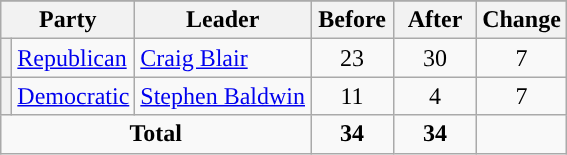<table class="wikitable" style="text-align:center;">
<tr>
</tr>
<tr>
<th colspan=2>Party</th>
<th>Leader</th>
<th style="width:3em">Before</th>
<th style="width:3em">After</th>
<th style="width:3em">Change</th>
</tr>
<tr>
<th style="background-color:"></th>
<td style="text-align:left;"><a href='#'>Republican</a></td>
<td style="text-align:left;"><a href='#'>Craig Blair</a></td>
<td>23</td>
<td>30</td>
<td> 7</td>
</tr>
<tr>
<th style="background-color:"></th>
<td style="text-align:left;"><a href='#'>Democratic</a></td>
<td style="text-align:left;"><a href='#'>Stephen Baldwin</a></td>
<td>11</td>
<td>4</td>
<td> 7</td>
</tr>
<tr>
<td colspan=3><strong>Total</strong></td>
<td><strong>34</strong></td>
<td><strong>34</strong></td>
<td></td>
</tr>
</table>
